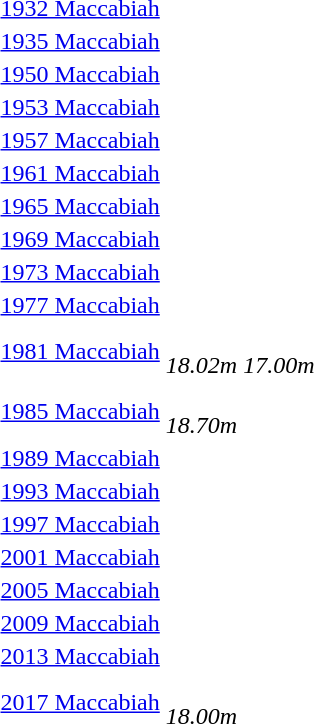<table>
<tr valign="top">
<td><a href='#'>1932 Maccabiah</a></td>
<td></td>
<td></td>
<td></td>
</tr>
<tr>
<td><a href='#'>1935 Maccabiah</a></td>
<td></td>
<td></td>
<td></td>
</tr>
<tr>
<td><a href='#'>1950 Maccabiah</a></td>
<td></td>
<td></td>
<td></td>
</tr>
<tr>
<td><a href='#'>1953 Maccabiah</a></td>
<td></td>
<td></td>
<td></td>
</tr>
<tr>
<td><a href='#'>1957 Maccabiah</a></td>
<td></td>
<td></td>
<td></td>
</tr>
<tr>
<td><a href='#'>1961 Maccabiah</a></td>
<td></td>
<td></td>
<td></td>
</tr>
<tr>
<td><a href='#'>1965 Maccabiah</a></td>
<td></td>
<td></td>
<td></td>
</tr>
<tr>
<td><a href='#'>1969 Maccabiah</a></td>
<td></td>
<td></td>
<td></td>
</tr>
<tr>
<td><a href='#'>1973 Maccabiah</a></td>
<td></td>
<td></td>
<td></td>
</tr>
<tr>
<td><a href='#'>1977 Maccabiah</a></td>
<td></td>
<td></td>
<td></td>
</tr>
<tr>
<td><a href='#'>1981 Maccabiah</a></td>
<td><br><em>18.02m</em></td>
<td><br><em>17.00m</em></td>
<td></td>
</tr>
<tr>
<td><a href='#'>1985 Maccabiah</a></td>
<td><br><em>18.70m</em></td>
<td></td>
<td></td>
</tr>
<tr>
<td><a href='#'>1989 Maccabiah</a></td>
<td></td>
<td></td>
<td></td>
</tr>
<tr>
<td><a href='#'>1993 Maccabiah</a></td>
<td></td>
<td></td>
<td></td>
</tr>
<tr>
<td><a href='#'>1997 Maccabiah</a></td>
<td></td>
<td></td>
<td></td>
</tr>
<tr>
<td><a href='#'>2001 Maccabiah</a></td>
<td></td>
<td></td>
<td></td>
</tr>
<tr>
<td><a href='#'>2005 Maccabiah</a></td>
<td></td>
<td></td>
<td></td>
</tr>
<tr>
<td><a href='#'>2009 Maccabiah</a></td>
<td></td>
<td></td>
<td></td>
</tr>
<tr>
<td><a href='#'>2013 Maccabiah</a></td>
<td></td>
<td></td>
<td></td>
</tr>
<tr>
<td><a href='#'>2017 Maccabiah</a></td>
<td><br><em>18.00m</em></td>
<td></td>
<td></td>
</tr>
</table>
